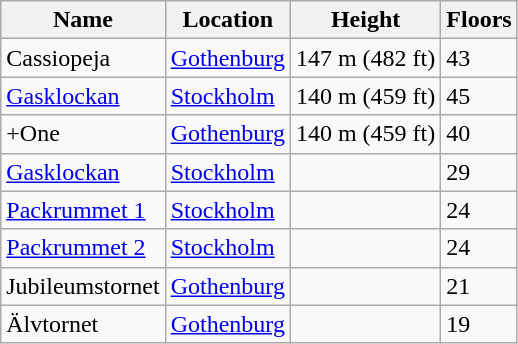<table class="wikitable sortable">
<tr>
<th class="unsortable">Name</th>
<th>Location</th>
<th>Height</th>
<th>Floors</th>
</tr>
<tr>
<td>Cassiopeja</td>
<td><a href='#'>Gothenburg</a></td>
<td>147 m (482 ft)</td>
<td>43</td>
</tr>
<tr>
<td><a href='#'>Gasklockan</a></td>
<td><a href='#'>Stockholm</a></td>
<td>140 m (459 ft)</td>
<td>45</td>
</tr>
<tr>
<td>+One</td>
<td><a href='#'>Gothenburg</a></td>
<td>140 m (459 ft)</td>
<td>40</td>
</tr>
<tr>
<td><a href='#'>Gasklockan</a></td>
<td><a href='#'>Stockholm</a></td>
<td></td>
<td>29</td>
</tr>
<tr>
<td><a href='#'>Packrummet 1</a></td>
<td><a href='#'>Stockholm</a></td>
<td></td>
<td>24</td>
</tr>
<tr>
<td><a href='#'>Packrummet 2</a></td>
<td><a href='#'>Stockholm</a></td>
<td></td>
<td>24</td>
</tr>
<tr>
<td>Jubileumstornet</td>
<td><a href='#'>Gothenburg</a></td>
<td></td>
<td>21</td>
</tr>
<tr>
<td>Älvtornet</td>
<td><a href='#'>Gothenburg</a></td>
<td></td>
<td>19</td>
</tr>
</table>
